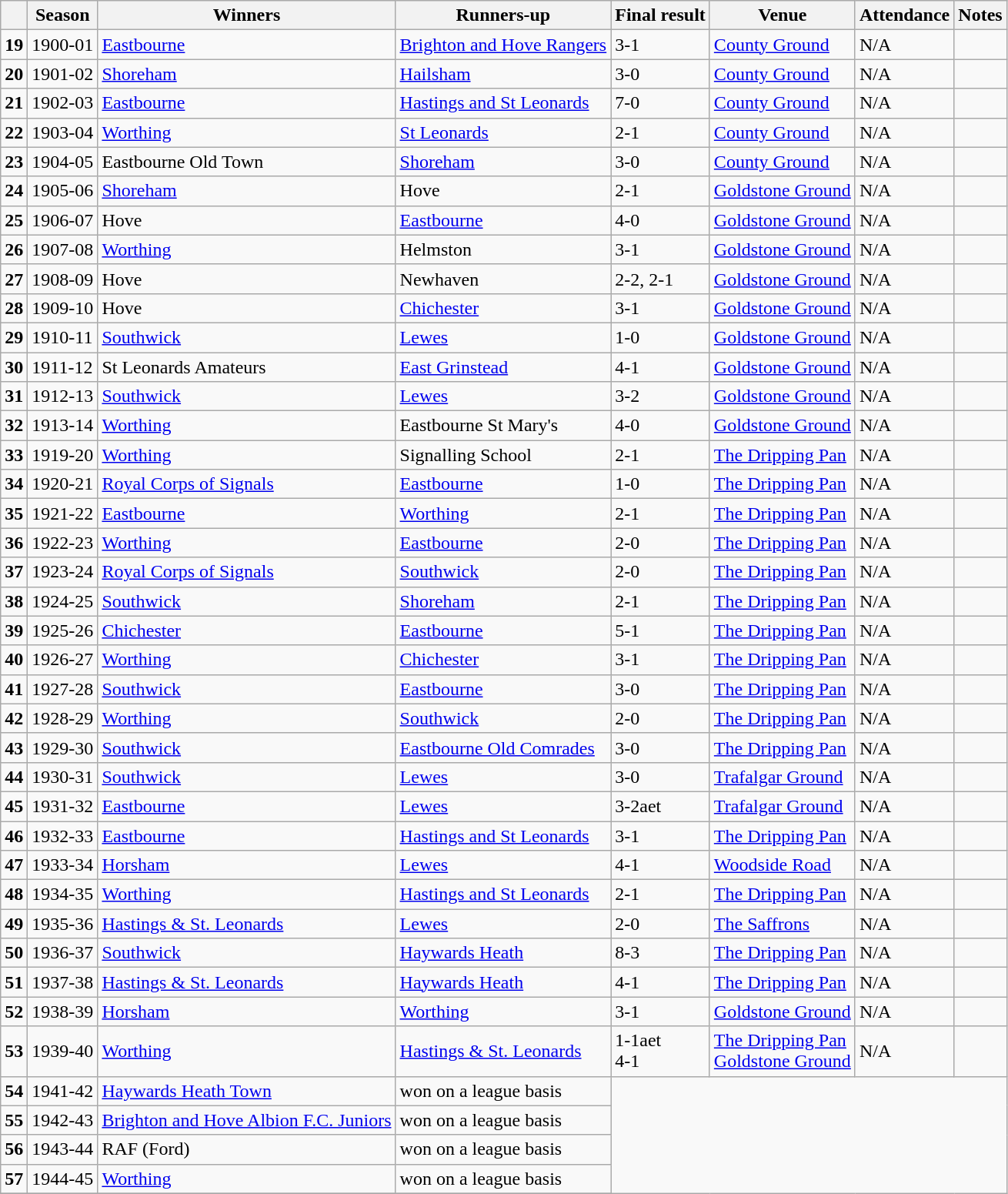<table class=wikitable>
<tr>
<th></th>
<th>Season</th>
<th>Winners</th>
<th>Runners-up</th>
<th>Final result</th>
<th>Venue</th>
<th>Attendance</th>
<th>Notes</th>
</tr>
<tr>
<td><strong>19</strong></td>
<td>1900-01</td>
<td><a href='#'>Eastbourne</a></td>
<td><a href='#'>Brighton and Hove Rangers</a></td>
<td>3-1</td>
<td><a href='#'>County Ground</a></td>
<td>N/A</td>
<td></td>
</tr>
<tr>
<td><strong>20</strong></td>
<td>1901-02</td>
<td><a href='#'>Shoreham</a></td>
<td><a href='#'>Hailsham</a></td>
<td>3-0</td>
<td><a href='#'>County Ground</a></td>
<td>N/A</td>
<td></td>
</tr>
<tr>
<td><strong>21</strong></td>
<td>1902-03</td>
<td><a href='#'>Eastbourne</a></td>
<td><a href='#'>Hastings and St Leonards</a></td>
<td>7-0</td>
<td><a href='#'>County Ground</a></td>
<td>N/A</td>
<td></td>
</tr>
<tr>
<td><strong>22</strong></td>
<td>1903-04</td>
<td><a href='#'>Worthing</a></td>
<td><a href='#'>St Leonards</a></td>
<td>2-1</td>
<td><a href='#'>County Ground</a></td>
<td>N/A</td>
<td></td>
</tr>
<tr>
<td><strong>23</strong></td>
<td>1904-05</td>
<td>Eastbourne Old Town</td>
<td><a href='#'>Shoreham</a></td>
<td>3-0</td>
<td><a href='#'>County Ground</a></td>
<td>N/A</td>
<td></td>
</tr>
<tr>
<td><strong>24</strong></td>
<td>1905-06</td>
<td><a href='#'>Shoreham</a></td>
<td>Hove</td>
<td>2-1</td>
<td><a href='#'>Goldstone Ground</a></td>
<td>N/A</td>
<td></td>
</tr>
<tr>
<td><strong>25</strong></td>
<td>1906-07</td>
<td>Hove</td>
<td><a href='#'>Eastbourne</a></td>
<td>4-0</td>
<td><a href='#'>Goldstone Ground</a></td>
<td>N/A</td>
<td></td>
</tr>
<tr>
<td><strong>26</strong></td>
<td>1907-08</td>
<td><a href='#'>Worthing</a></td>
<td>Helmston</td>
<td>3-1</td>
<td><a href='#'>Goldstone Ground</a></td>
<td>N/A</td>
<td></td>
</tr>
<tr>
<td><strong>27</strong></td>
<td>1908-09</td>
<td>Hove</td>
<td>Newhaven</td>
<td>2-2, 2-1</td>
<td><a href='#'>Goldstone Ground</a></td>
<td>N/A</td>
<td></td>
</tr>
<tr>
<td><strong>28</strong></td>
<td>1909-10</td>
<td>Hove</td>
<td><a href='#'>Chichester</a></td>
<td>3-1</td>
<td><a href='#'>Goldstone Ground</a></td>
<td>N/A</td>
<td></td>
</tr>
<tr>
<td><strong>29</strong></td>
<td>1910-11</td>
<td><a href='#'>Southwick</a></td>
<td><a href='#'>Lewes</a></td>
<td>1-0</td>
<td><a href='#'>Goldstone Ground</a></td>
<td>N/A</td>
<td></td>
</tr>
<tr>
<td><strong>30</strong></td>
<td>1911-12</td>
<td>St Leonards Amateurs</td>
<td><a href='#'>East Grinstead</a></td>
<td>4-1</td>
<td><a href='#'>Goldstone Ground</a></td>
<td>N/A</td>
<td></td>
</tr>
<tr>
<td><strong>31</strong></td>
<td>1912-13</td>
<td><a href='#'>Southwick</a></td>
<td><a href='#'>Lewes</a></td>
<td>3-2</td>
<td><a href='#'>Goldstone Ground</a></td>
<td>N/A</td>
<td></td>
</tr>
<tr>
<td><strong>32</strong></td>
<td>1913-14</td>
<td><a href='#'>Worthing</a></td>
<td>Eastbourne St Mary's</td>
<td>4-0</td>
<td><a href='#'>Goldstone Ground</a></td>
<td>N/A</td>
<td></td>
</tr>
<tr>
<td><strong>33</strong></td>
<td>1919-20</td>
<td><a href='#'>Worthing</a></td>
<td>Signalling School</td>
<td>2-1</td>
<td><a href='#'>The Dripping Pan</a></td>
<td>N/A</td>
<td></td>
</tr>
<tr>
<td><strong>34</strong></td>
<td>1920-21</td>
<td><a href='#'>Royal Corps of Signals</a></td>
<td><a href='#'>Eastbourne</a></td>
<td>1-0</td>
<td><a href='#'>The Dripping Pan</a></td>
<td>N/A</td>
<td></td>
</tr>
<tr>
<td><strong>35</strong></td>
<td>1921-22</td>
<td><a href='#'>Eastbourne</a></td>
<td><a href='#'>Worthing</a></td>
<td>2-1</td>
<td><a href='#'>The Dripping Pan</a></td>
<td>N/A</td>
<td></td>
</tr>
<tr>
<td><strong>36</strong></td>
<td>1922-23</td>
<td><a href='#'>Worthing</a></td>
<td><a href='#'>Eastbourne</a></td>
<td>2-0</td>
<td><a href='#'>The Dripping Pan</a></td>
<td>N/A</td>
<td></td>
</tr>
<tr>
<td><strong>37</strong></td>
<td>1923-24</td>
<td><a href='#'>Royal Corps of Signals</a></td>
<td><a href='#'>Southwick</a></td>
<td>2-0</td>
<td><a href='#'>The Dripping Pan</a></td>
<td>N/A</td>
<td></td>
</tr>
<tr>
<td><strong>38</strong></td>
<td>1924-25</td>
<td><a href='#'>Southwick</a></td>
<td><a href='#'>Shoreham</a></td>
<td>2-1</td>
<td><a href='#'>The Dripping Pan</a></td>
<td>N/A</td>
<td></td>
</tr>
<tr>
<td><strong>39</strong></td>
<td>1925-26</td>
<td><a href='#'>Chichester</a></td>
<td><a href='#'>Eastbourne</a></td>
<td>5-1</td>
<td><a href='#'>The Dripping Pan</a></td>
<td>N/A</td>
<td></td>
</tr>
<tr>
<td><strong>40</strong></td>
<td>1926-27</td>
<td><a href='#'>Worthing</a></td>
<td><a href='#'>Chichester</a></td>
<td>3-1</td>
<td><a href='#'>The Dripping Pan</a></td>
<td>N/A</td>
<td></td>
</tr>
<tr>
<td><strong>41</strong></td>
<td>1927-28</td>
<td><a href='#'>Southwick</a></td>
<td><a href='#'>Eastbourne</a></td>
<td>3-0</td>
<td><a href='#'>The Dripping Pan</a></td>
<td>N/A</td>
<td></td>
</tr>
<tr>
<td><strong>42</strong></td>
<td>1928-29</td>
<td><a href='#'>Worthing</a></td>
<td><a href='#'>Southwick</a></td>
<td>2-0</td>
<td><a href='#'>The Dripping Pan</a></td>
<td>N/A</td>
<td></td>
</tr>
<tr>
<td><strong>43</strong></td>
<td>1929-30</td>
<td><a href='#'>Southwick</a></td>
<td><a href='#'>Eastbourne Old Comrades</a></td>
<td>3-0</td>
<td><a href='#'>The Dripping Pan</a></td>
<td>N/A</td>
<td></td>
</tr>
<tr>
<td><strong>44</strong></td>
<td>1930-31</td>
<td><a href='#'>Southwick</a></td>
<td><a href='#'>Lewes</a></td>
<td>3-0</td>
<td><a href='#'>Trafalgar Ground</a></td>
<td>N/A</td>
<td></td>
</tr>
<tr>
<td><strong>45</strong></td>
<td>1931-32</td>
<td><a href='#'>Eastbourne</a></td>
<td><a href='#'>Lewes</a></td>
<td>3-2aet</td>
<td><a href='#'>Trafalgar Ground</a></td>
<td>N/A</td>
<td></td>
</tr>
<tr>
<td><strong>46</strong></td>
<td>1932-33</td>
<td><a href='#'>Eastbourne</a></td>
<td><a href='#'>Hastings and St Leonards</a></td>
<td>3-1</td>
<td><a href='#'>The Dripping Pan</a></td>
<td>N/A</td>
<td></td>
</tr>
<tr>
<td><strong>47</strong></td>
<td>1933-34</td>
<td><a href='#'>Horsham</a></td>
<td><a href='#'>Lewes</a></td>
<td>4-1</td>
<td><a href='#'>Woodside Road</a></td>
<td>N/A</td>
<td></td>
</tr>
<tr>
<td><strong>48</strong></td>
<td>1934-35</td>
<td><a href='#'>Worthing</a></td>
<td><a href='#'>Hastings and St Leonards</a></td>
<td>2-1</td>
<td><a href='#'>The Dripping Pan</a></td>
<td>N/A</td>
<td></td>
</tr>
<tr>
<td><strong>49</strong></td>
<td>1935-36</td>
<td><a href='#'>Hastings & St. Leonards</a></td>
<td><a href='#'>Lewes</a></td>
<td>2-0</td>
<td><a href='#'>The Saffrons</a></td>
<td>N/A</td>
<td></td>
</tr>
<tr>
<td><strong>50</strong></td>
<td>1936-37</td>
<td><a href='#'>Southwick</a></td>
<td><a href='#'>Haywards Heath</a></td>
<td>8-3</td>
<td><a href='#'>The Dripping Pan</a></td>
<td>N/A</td>
<td></td>
</tr>
<tr>
<td><strong>51</strong></td>
<td>1937-38</td>
<td><a href='#'>Hastings & St. Leonards</a></td>
<td><a href='#'>Haywards Heath</a></td>
<td>4-1</td>
<td><a href='#'>The Dripping Pan</a></td>
<td>N/A</td>
<td></td>
</tr>
<tr>
<td><strong>52</strong></td>
<td>1938-39</td>
<td><a href='#'>Horsham</a></td>
<td><a href='#'>Worthing</a></td>
<td>3-1</td>
<td><a href='#'>Goldstone Ground</a></td>
<td>N/A</td>
<td></td>
</tr>
<tr>
<td><strong>53</strong></td>
<td>1939-40</td>
<td><a href='#'>Worthing</a></td>
<td><a href='#'>Hastings & St. Leonards</a></td>
<td>1-1aet<br> 4-1</td>
<td><a href='#'>The Dripping Pan</a><br><a href='#'>Goldstone Ground</a></td>
<td>N/A</td>
<td></td>
</tr>
<tr>
<td><strong>54</strong></td>
<td>1941-42</td>
<td><a href='#'>Haywards Heath Town</a></td>
<td>won on a league basis</td>
</tr>
<tr>
<td><strong>55</strong></td>
<td>1942-43</td>
<td><a href='#'>Brighton and Hove Albion F.C. Juniors</a></td>
<td>won on a league basis</td>
</tr>
<tr>
<td><strong>56</strong></td>
<td>1943-44</td>
<td>RAF (Ford)</td>
<td>won on a league basis</td>
</tr>
<tr>
<td><strong>57</strong></td>
<td>1944-45</td>
<td><a href='#'>Worthing</a></td>
<td>won on a league basis</td>
</tr>
<tr>
</tr>
</table>
